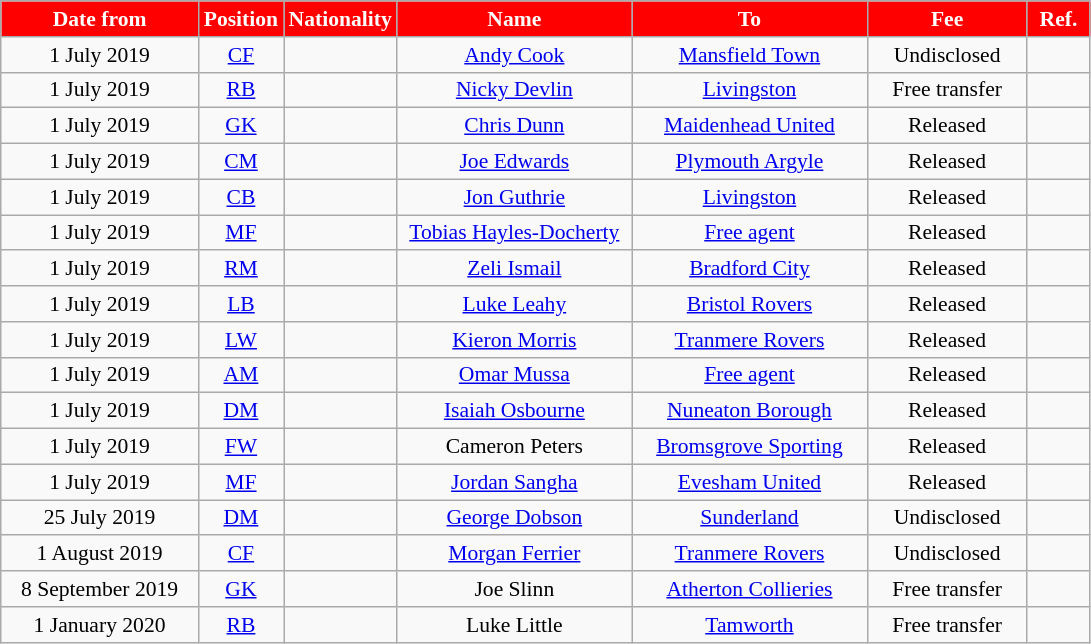<table class="wikitable"  style="text-align:center; font-size:90%; ">
<tr>
<th style="background:#FF0000; color:#FFFFFF; width:125px;">Date from</th>
<th style="background:#FF0000; color:#FFFFFF; width:50px;">Position</th>
<th style="background:#FF0000; color:#FFFFFF; width:50px;">Nationality</th>
<th style="background:#FF0000; color:#FFFFFF; width:150px;">Name</th>
<th style="background:#FF0000; color:#FFFFFF; width:150px;">To</th>
<th style="background:#FF0000; color:#FFFFFF; width:100px;">Fee</th>
<th style="background:#FF0000; color:#FFFFFF; width:35px;">Ref.</th>
</tr>
<tr>
<td>1 July 2019</td>
<td><a href='#'>CF</a></td>
<td></td>
<td><a href='#'>Andy Cook</a></td>
<td> <a href='#'>Mansfield Town</a></td>
<td>Undisclosed</td>
<td></td>
</tr>
<tr>
<td>1 July 2019</td>
<td><a href='#'>RB</a></td>
<td></td>
<td><a href='#'>Nicky Devlin</a></td>
<td> <a href='#'>Livingston</a></td>
<td>Free transfer</td>
<td></td>
</tr>
<tr>
<td>1 July 2019</td>
<td><a href='#'>GK</a></td>
<td></td>
<td><a href='#'>Chris Dunn</a></td>
<td> <a href='#'>Maidenhead United</a></td>
<td>Released</td>
<td></td>
</tr>
<tr>
<td>1 July 2019</td>
<td><a href='#'>CM</a></td>
<td></td>
<td><a href='#'>Joe Edwards</a></td>
<td> <a href='#'>Plymouth Argyle</a></td>
<td>Released</td>
<td></td>
</tr>
<tr>
<td>1 July 2019</td>
<td><a href='#'>CB</a></td>
<td></td>
<td><a href='#'>Jon Guthrie</a></td>
<td> <a href='#'>Livingston</a></td>
<td>Released</td>
<td></td>
</tr>
<tr>
<td>1 July 2019</td>
<td><a href='#'>MF</a></td>
<td></td>
<td><a href='#'>Tobias Hayles-Docherty</a></td>
<td> <a href='#'>Free agent</a></td>
<td>Released</td>
<td></td>
</tr>
<tr>
<td>1 July 2019</td>
<td><a href='#'>RM</a></td>
<td></td>
<td><a href='#'>Zeli Ismail</a></td>
<td> <a href='#'>Bradford City</a></td>
<td>Released</td>
<td></td>
</tr>
<tr>
<td>1 July 2019</td>
<td><a href='#'>LB</a></td>
<td></td>
<td><a href='#'>Luke Leahy</a></td>
<td> <a href='#'>Bristol Rovers</a></td>
<td>Released</td>
<td></td>
</tr>
<tr>
<td>1 July 2019</td>
<td><a href='#'>LW</a></td>
<td></td>
<td><a href='#'>Kieron Morris</a></td>
<td> <a href='#'>Tranmere Rovers</a></td>
<td>Released</td>
<td></td>
</tr>
<tr>
<td>1 July 2019</td>
<td><a href='#'>AM</a></td>
<td></td>
<td><a href='#'>Omar Mussa</a></td>
<td> <a href='#'>Free agent</a></td>
<td>Released</td>
<td></td>
</tr>
<tr>
<td>1 July 2019</td>
<td><a href='#'>DM</a></td>
<td></td>
<td><a href='#'>Isaiah Osbourne</a></td>
<td> <a href='#'>Nuneaton Borough</a></td>
<td>Released</td>
<td></td>
</tr>
<tr>
<td>1 July 2019</td>
<td><a href='#'>FW</a></td>
<td></td>
<td>Cameron Peters</td>
<td> <a href='#'>Bromsgrove Sporting</a></td>
<td>Released</td>
<td></td>
</tr>
<tr>
<td>1 July 2019</td>
<td><a href='#'>MF</a></td>
<td></td>
<td><a href='#'>Jordan Sangha</a></td>
<td> <a href='#'>Evesham United</a></td>
<td>Released</td>
<td></td>
</tr>
<tr>
<td>25 July 2019</td>
<td><a href='#'>DM</a></td>
<td></td>
<td><a href='#'>George Dobson</a></td>
<td> <a href='#'>Sunderland</a></td>
<td>Undisclosed</td>
<td></td>
</tr>
<tr>
<td>1 August 2019</td>
<td><a href='#'>CF</a></td>
<td></td>
<td><a href='#'>Morgan Ferrier</a></td>
<td> <a href='#'>Tranmere Rovers</a></td>
<td>Undisclosed</td>
<td></td>
</tr>
<tr>
<td>8 September 2019</td>
<td><a href='#'>GK</a></td>
<td></td>
<td>Joe Slinn</td>
<td> <a href='#'>Atherton Collieries</a></td>
<td>Free transfer</td>
<td></td>
</tr>
<tr>
<td>1 January 2020</td>
<td><a href='#'>RB</a></td>
<td></td>
<td>Luke Little</td>
<td> <a href='#'>Tamworth</a></td>
<td>Free transfer</td>
<td></td>
</tr>
</table>
